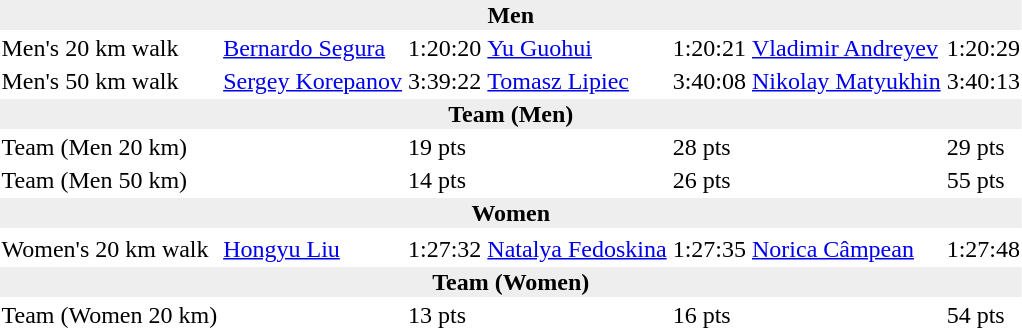<table>
<tr>
<td colspan=7 bgcolor=#eeeeee style=text-align:center;><strong>Men</strong></td>
</tr>
<tr>
<td>Men's 20 km walk</td>
<td><a href='#'>Bernardo Segura</a><br></td>
<td>1:20:20</td>
<td><a href='#'>Yu Guohui</a><br></td>
<td>1:20:21</td>
<td><a href='#'>Vladimir Andreyev</a><br></td>
<td>1:20:29</td>
</tr>
<tr>
<td>Men's 50 km walk</td>
<td><a href='#'>Sergey Korepanov</a><br></td>
<td>3:39:22</td>
<td><a href='#'>Tomasz Lipiec</a><br></td>
<td>3:40:08</td>
<td><a href='#'>Nikolay Matyukhin</a><br></td>
<td>3:40:13</td>
</tr>
<tr>
<td colspan=7 bgcolor=#eeeeee style=text-align:center;><strong>Team (Men)</strong></td>
</tr>
<tr>
<td>Team (Men 20 km)</td>
<td></td>
<td>19 pts</td>
<td></td>
<td>28 pts</td>
<td></td>
<td>29 pts</td>
</tr>
<tr>
<td>Team (Men 50 km)</td>
<td></td>
<td>14 pts</td>
<td></td>
<td>26 pts</td>
<td></td>
<td>55 pts</td>
</tr>
<tr>
<td colspan=7 bgcolor=#eeeeee style=text-align:center;><strong>Women</strong></td>
</tr>
<tr>
</tr>
<tr>
<td>Women's 20 km walk</td>
<td><a href='#'>Hongyu Liu</a><br></td>
<td>1:27:32</td>
<td><a href='#'>Natalya Fedoskina</a><br></td>
<td>1:27:35</td>
<td><a href='#'>Norica Câmpean</a><br></td>
<td>1:27:48</td>
</tr>
<tr>
<td colspan=7 bgcolor=#eeeeee style=text-align:center;><strong>Team (Women)</strong></td>
</tr>
<tr>
<td>Team (Women 20 km)</td>
<td></td>
<td>13 pts</td>
<td></td>
<td>16 pts</td>
<td></td>
<td>54 pts</td>
</tr>
</table>
